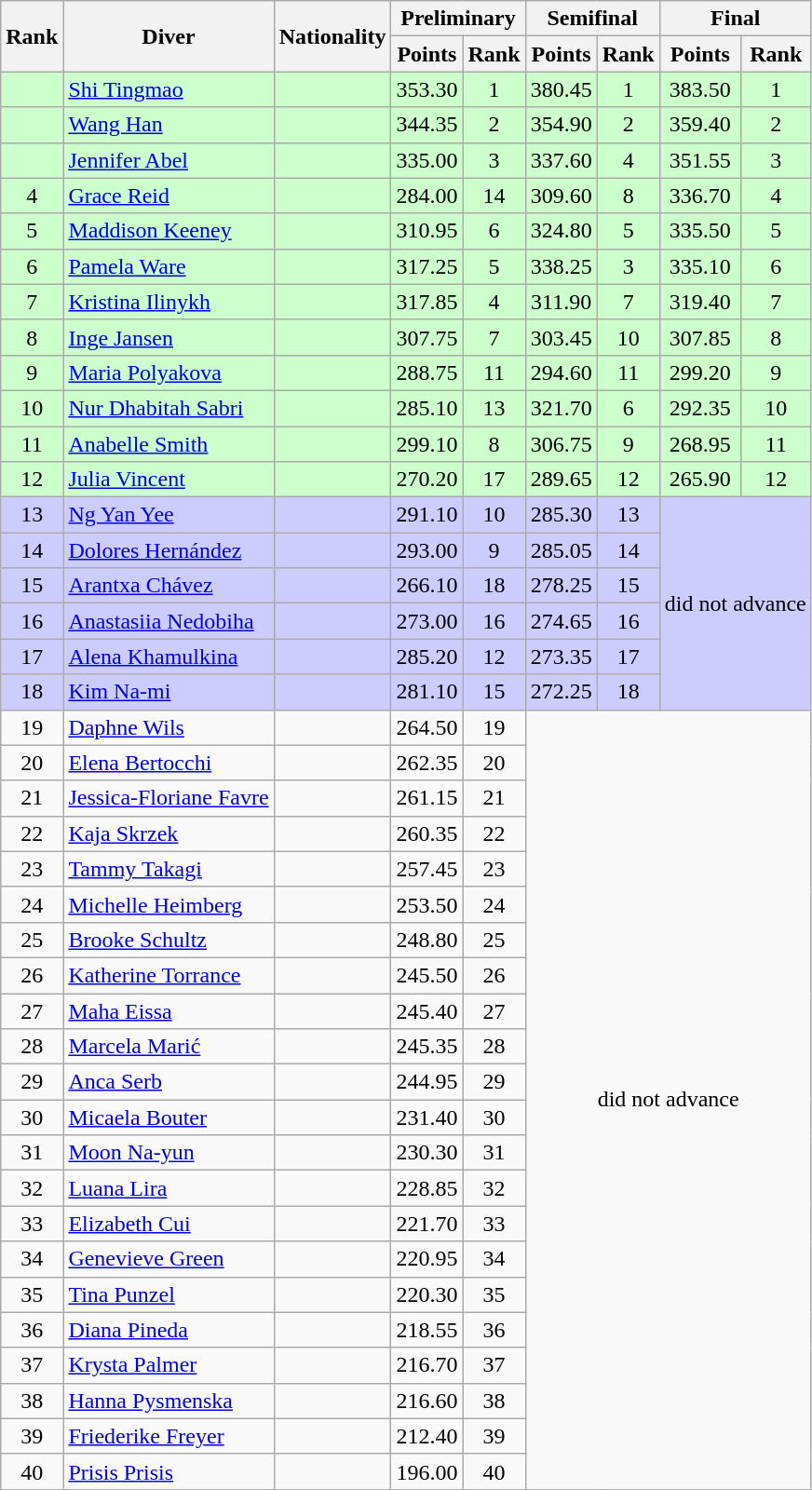<table class="wikitable sortable" style="text-align:center">
<tr>
<th rowspan=2>Rank</th>
<th rowspan=2>Diver</th>
<th rowspan=2>Nationality</th>
<th colspan=2>Preliminary</th>
<th colspan=2>Semifinal</th>
<th colspan=2>Final</th>
</tr>
<tr>
<th>Points</th>
<th>Rank</th>
<th>Points</th>
<th>Rank</th>
<th>Points</th>
<th>Rank</th>
</tr>
<tr bgcolor=ccffcc>
<td></td>
<td align=left><a href='#'>Shi Tingmao</a></td>
<td align=left></td>
<td>353.30</td>
<td>1</td>
<td>380.45</td>
<td>1</td>
<td>383.50</td>
<td>1</td>
</tr>
<tr bgcolor=ccffcc>
<td></td>
<td align=left><a href='#'>Wang Han</a></td>
<td align=left></td>
<td>344.35</td>
<td>2</td>
<td>354.90</td>
<td>2</td>
<td>359.40</td>
<td>2</td>
</tr>
<tr bgcolor=ccffcc>
<td></td>
<td align=left><a href='#'>Jennifer Abel</a></td>
<td align=left></td>
<td>335.00</td>
<td>3</td>
<td>337.60</td>
<td>4</td>
<td>351.55</td>
<td>3</td>
</tr>
<tr bgcolor=ccffcc>
<td>4</td>
<td align=left><a href='#'>Grace Reid</a></td>
<td align=left></td>
<td>284.00</td>
<td>14</td>
<td>309.60</td>
<td>8</td>
<td>336.70</td>
<td>4</td>
</tr>
<tr bgcolor=ccffcc>
<td>5</td>
<td align=left><a href='#'>Maddison Keeney</a></td>
<td align=left></td>
<td>310.95</td>
<td>6</td>
<td>324.80</td>
<td>5</td>
<td>335.50</td>
<td>5</td>
</tr>
<tr bgcolor=ccffcc>
<td>6</td>
<td align=left><a href='#'>Pamela Ware</a></td>
<td align=left></td>
<td>317.25</td>
<td>5</td>
<td>338.25</td>
<td>3</td>
<td>335.10</td>
<td>6</td>
</tr>
<tr bgcolor=ccffcc>
<td>7</td>
<td align=left><a href='#'>Kristina Ilinykh</a></td>
<td align=left></td>
<td>317.85</td>
<td>4</td>
<td>311.90</td>
<td>7</td>
<td>319.40</td>
<td>7</td>
</tr>
<tr bgcolor=ccffcc>
<td>8</td>
<td align=left><a href='#'>Inge Jansen</a></td>
<td align=left></td>
<td>307.75</td>
<td>7</td>
<td>303.45</td>
<td>10</td>
<td>307.85</td>
<td>8</td>
</tr>
<tr bgcolor=ccffcc>
<td>9</td>
<td align=left><a href='#'>Maria Polyakova</a></td>
<td align=left></td>
<td>288.75</td>
<td>11</td>
<td>294.60</td>
<td>11</td>
<td>299.20</td>
<td>9</td>
</tr>
<tr bgcolor=ccffcc>
<td>10</td>
<td align=left><a href='#'>Nur Dhabitah Sabri</a></td>
<td align=left></td>
<td>285.10</td>
<td>13</td>
<td>321.70</td>
<td>6</td>
<td>292.35</td>
<td>10</td>
</tr>
<tr bgcolor=ccffcc>
<td>11</td>
<td align=left><a href='#'>Anabelle Smith</a></td>
<td align=left></td>
<td>299.10</td>
<td>8</td>
<td>306.75</td>
<td>9</td>
<td>268.95</td>
<td>11</td>
</tr>
<tr bgcolor=ccffcc>
<td>12</td>
<td align=left><a href='#'>Julia Vincent</a></td>
<td align=left></td>
<td>270.20</td>
<td>17</td>
<td>289.65</td>
<td>12</td>
<td>265.90</td>
<td>12</td>
</tr>
<tr bgcolor=ccccff>
<td>13</td>
<td align=left><a href='#'>Ng Yan Yee</a></td>
<td align=left></td>
<td>291.10</td>
<td>10</td>
<td>285.30</td>
<td>13</td>
<td rowspan=6 colspan=2>did not advance</td>
</tr>
<tr bgcolor=ccccff>
<td>14</td>
<td align=left><a href='#'>Dolores Hernández</a></td>
<td align=left></td>
<td>293.00</td>
<td>9</td>
<td>285.05</td>
<td>14</td>
</tr>
<tr bgcolor=ccccff>
<td>15</td>
<td align=left><a href='#'>Arantxa Chávez</a></td>
<td align=left></td>
<td>266.10</td>
<td>18</td>
<td>278.25</td>
<td>15</td>
</tr>
<tr bgcolor=ccccff>
<td>16</td>
<td align=left><a href='#'>Anastasiia Nedobiha</a></td>
<td align=left></td>
<td>273.00</td>
<td>16</td>
<td>274.65</td>
<td>16</td>
</tr>
<tr bgcolor=ccccff>
<td>17</td>
<td align=left><a href='#'>Alena Khamulkina</a></td>
<td align=left></td>
<td>285.20</td>
<td>12</td>
<td>273.35</td>
<td>17</td>
</tr>
<tr bgcolor=ccccff>
<td>18</td>
<td align=left><a href='#'>Kim Na-mi</a></td>
<td align=left></td>
<td>281.10</td>
<td>15</td>
<td>272.25</td>
<td>18</td>
</tr>
<tr>
<td>19</td>
<td align=left><a href='#'>Daphne Wils</a></td>
<td align=left></td>
<td>264.50</td>
<td>19</td>
<td rowspan=22 colspan=4>did not advance</td>
</tr>
<tr>
<td>20</td>
<td align=left><a href='#'>Elena Bertocchi</a></td>
<td align=left></td>
<td>262.35</td>
<td>20</td>
</tr>
<tr>
<td>21</td>
<td align=left><a href='#'>Jessica-Floriane Favre</a></td>
<td align=left></td>
<td>261.15</td>
<td>21</td>
</tr>
<tr>
<td>22</td>
<td align=left><a href='#'>Kaja Skrzek</a></td>
<td align=left></td>
<td>260.35</td>
<td>22</td>
</tr>
<tr>
<td>23</td>
<td align=left><a href='#'>Tammy Takagi</a></td>
<td align=left></td>
<td>257.45</td>
<td>23</td>
</tr>
<tr>
<td>24</td>
<td align=left><a href='#'>Michelle Heimberg</a></td>
<td align=left></td>
<td>253.50</td>
<td>24</td>
</tr>
<tr>
<td>25</td>
<td align=left><a href='#'>Brooke Schultz</a></td>
<td align=left></td>
<td>248.80</td>
<td>25</td>
</tr>
<tr>
<td>26</td>
<td align=left><a href='#'>Katherine Torrance</a></td>
<td align=left></td>
<td>245.50</td>
<td>26</td>
</tr>
<tr>
<td>27</td>
<td align=left><a href='#'>Maha Eissa</a></td>
<td align=left></td>
<td>245.40</td>
<td>27</td>
</tr>
<tr>
<td>28</td>
<td align=left><a href='#'>Marcela Marić</a></td>
<td align=left></td>
<td>245.35</td>
<td>28</td>
</tr>
<tr>
<td>29</td>
<td align=left><a href='#'>Anca Serb</a></td>
<td align=left></td>
<td>244.95</td>
<td>29</td>
</tr>
<tr>
<td>30</td>
<td align=left><a href='#'>Micaela Bouter</a></td>
<td align=left></td>
<td>231.40</td>
<td>30</td>
</tr>
<tr>
<td>31</td>
<td align=left><a href='#'>Moon Na-yun</a></td>
<td align=left></td>
<td>230.30</td>
<td>31</td>
</tr>
<tr>
<td>32</td>
<td align=left><a href='#'>Luana Lira</a></td>
<td align=left></td>
<td>228.85</td>
<td>32</td>
</tr>
<tr>
<td>33</td>
<td align=left><a href='#'>Elizabeth Cui</a></td>
<td align=left></td>
<td>221.70</td>
<td>33</td>
</tr>
<tr>
<td>34</td>
<td align=left><a href='#'>Genevieve Green</a></td>
<td align=left></td>
<td>220.95</td>
<td>34</td>
</tr>
<tr>
<td>35</td>
<td align=left><a href='#'>Tina Punzel</a></td>
<td align=left></td>
<td>220.30</td>
<td>35</td>
</tr>
<tr>
<td>36</td>
<td align=left><a href='#'>Diana Pineda</a></td>
<td align=left></td>
<td>218.55</td>
<td>36</td>
</tr>
<tr>
<td>37</td>
<td align=left><a href='#'>Krysta Palmer</a></td>
<td align=left></td>
<td>216.70</td>
<td>37</td>
</tr>
<tr>
<td>38</td>
<td align=left><a href='#'>Hanna Pysmenska</a></td>
<td align=left></td>
<td>216.60</td>
<td>38</td>
</tr>
<tr>
<td>39</td>
<td align=left><a href='#'>Friederike Freyer</a></td>
<td align=left></td>
<td>212.40</td>
<td>39</td>
</tr>
<tr>
<td>40</td>
<td align=left><a href='#'>Prisis Prisis</a></td>
<td align=left></td>
<td>196.00</td>
<td>40</td>
</tr>
</table>
